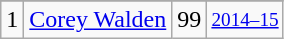<table class="wikitable">
<tr>
</tr>
<tr>
<td>1</td>
<td><a href='#'>Corey Walden</a></td>
<td>99</td>
<td style="font-size:80%;"><a href='#'>2014–15</a></td>
</tr>
</table>
